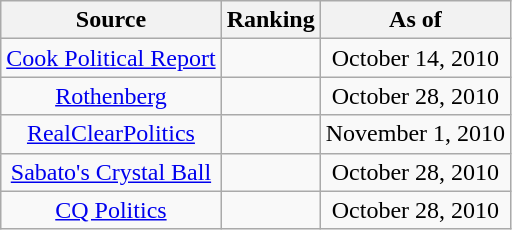<table class="wikitable" style="text-align:center">
<tr>
<th>Source</th>
<th>Ranking</th>
<th>As of</th>
</tr>
<tr>
<td><a href='#'>Cook Political Report</a></td>
<td></td>
<td>October 14, 2010</td>
</tr>
<tr>
<td><a href='#'>Rothenberg</a></td>
<td></td>
<td>October 28, 2010</td>
</tr>
<tr>
<td><a href='#'>RealClearPolitics</a></td>
<td></td>
<td>November 1, 2010</td>
</tr>
<tr>
<td><a href='#'>Sabato's Crystal Ball</a></td>
<td></td>
<td>October 28, 2010</td>
</tr>
<tr>
<td><a href='#'>CQ Politics</a></td>
<td></td>
<td>October 28, 2010</td>
</tr>
</table>
